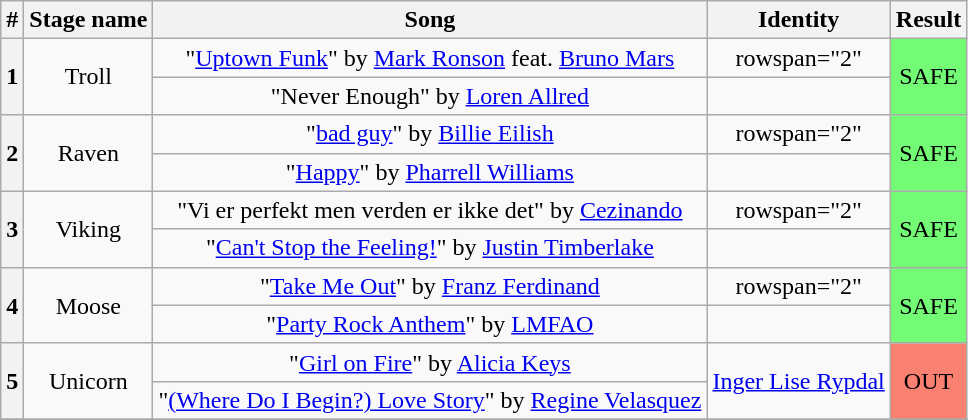<table class="wikitable plainrowheaders" style="text-align: center;">
<tr>
<th>#</th>
<th>Stage name</th>
<th>Song</th>
<th>Identity</th>
<th>Result</th>
</tr>
<tr>
<th rowspan="2">1</th>
<td rowspan="2">Troll</td>
<td>"<a href='#'>Uptown Funk</a>" by <a href='#'>Mark Ronson</a> feat. <a href='#'>Bruno Mars</a></td>
<td>rowspan="2" </td>
<td rowspan="2" bgcolor="#73FB76">SAFE</td>
</tr>
<tr>
<td>"Never Enough" by <a href='#'>Loren Allred</a></td>
</tr>
<tr>
<th rowspan="2">2</th>
<td rowspan="2">Raven</td>
<td>"<a href='#'>bad guy</a>" by <a href='#'>Billie Eilish</a></td>
<td>rowspan="2" </td>
<td rowspan="2" bgcolor="#73FB76">SAFE</td>
</tr>
<tr>
<td>"<a href='#'>Happy</a>" by <a href='#'>Pharrell Williams</a></td>
</tr>
<tr>
<th rowspan="2">3</th>
<td rowspan="2">Viking</td>
<td>"Vi er perfekt men verden er ikke det" by <a href='#'>Cezinando</a></td>
<td>rowspan="2" </td>
<td rowspan="2" bgcolor="#73FB76">SAFE</td>
</tr>
<tr>
<td>"<a href='#'>Can't Stop the Feeling!</a>" by <a href='#'>Justin Timberlake</a></td>
</tr>
<tr>
<th rowspan="2">4</th>
<td rowspan="2">Moose</td>
<td>"<a href='#'>Take Me Out</a>" by <a href='#'>Franz Ferdinand</a></td>
<td>rowspan="2" </td>
<td rowspan="2" bgcolor="#73FB76">SAFE</td>
</tr>
<tr>
<td>"<a href='#'>Party Rock Anthem</a>" by <a href='#'>LMFAO</a></td>
</tr>
<tr>
<th rowspan="2">5</th>
<td rowspan="2">Unicorn</td>
<td>"<a href='#'>Girl on Fire</a>" by <a href='#'>Alicia Keys</a></td>
<td rowspan="2"><a href='#'>Inger Lise Rypdal</a></td>
<td rowspan="2" bgcolor=salmon>OUT</td>
</tr>
<tr>
<td>"<a href='#'>(Where Do I Begin?) Love Story</a>" by <a href='#'>Regine Velasquez</a></td>
</tr>
<tr>
</tr>
</table>
